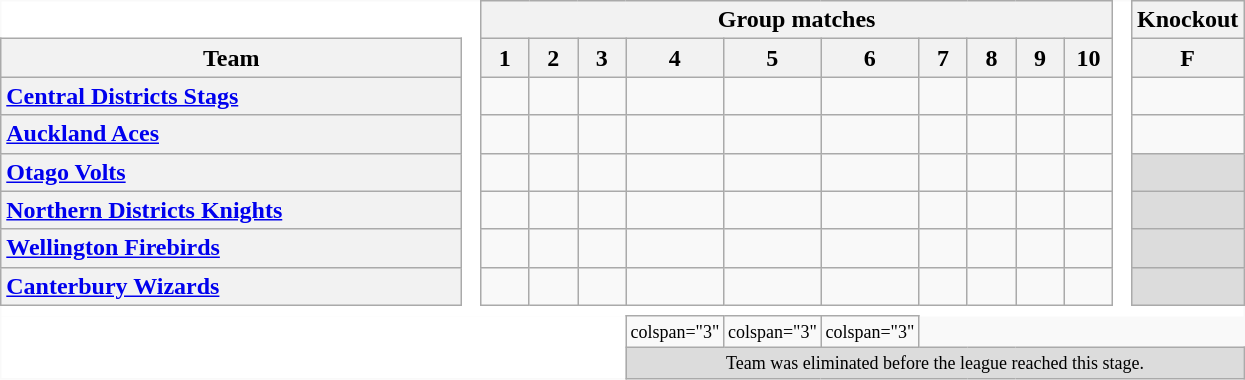<table class="wikitable" style="border:none">
<tr>
<td style="background:white; border:none"></td>
<td rowspan="8"  style="width:5px;; border:none; background:white;"></td>
<th colspan="10"><span>Group matches</span></th>
<td rowspan="8"  style="width:5px;; border:none; background:white;"></td>
<th><span>Knockout</span></th>
</tr>
<tr>
<th style="width:300px; vertical-align:center;">Team</th>
<th width=25>1</th>
<th width=25>2</th>
<th width=25>3</th>
<th width=25>4</th>
<th width=25>5</th>
<th width=25>6</th>
<th width=25>7</th>
<th width=25>8</th>
<th width=25>9</th>
<th width=25>10</th>
<th width=25><span>F</span></th>
</tr>
<tr>
<th style="text-align:left;"><a href='#'>Central Districts Stags</a></th>
<td></td>
<td></td>
<td></td>
<td></td>
<td></td>
<td></td>
<td></td>
<td></td>
<td></td>
<td></td>
<td></td>
</tr>
<tr>
<th style="text-align:left;"><a href='#'>Auckland Aces</a></th>
<td></td>
<td></td>
<td></td>
<td></td>
<td></td>
<td></td>
<td></td>
<td></td>
<td></td>
<td></td>
<td></td>
</tr>
<tr>
<th style="text-align:left;"><a href='#'>Otago Volts</a></th>
<td></td>
<td></td>
<td></td>
<td></td>
<td></td>
<td></td>
<td></td>
<td></td>
<td></td>
<td></td>
<td style="background:#dcdcdc;"></td>
</tr>
<tr>
<th style="text-align:left;"><a href='#'>Northern Districts Knights</a></th>
<td></td>
<td></td>
<td></td>
<td></td>
<td></td>
<td></td>
<td></td>
<td></td>
<td></td>
<td></td>
<td style="background:#dcdcdc;"></td>
</tr>
<tr>
<th style="text-align:left;"><a href='#'>Wellington Firebirds</a></th>
<td></td>
<td></td>
<td></td>
<td></td>
<td></td>
<td></td>
<td></td>
<td></td>
<td></td>
<td></td>
<td style="background:#dcdcdc;"></td>
</tr>
<tr>
<th style="text-align:left;"><a href='#'>Canterbury Wizards</a></th>
<td></td>
<td></td>
<td></td>
<td></td>
<td></td>
<td></td>
<td></td>
<td></td>
<td></td>
<td></td>
<td style="background:#dcdcdc;"></td>
</tr>
<tr>
<td colspan="14" style="background:white; border:none"></td>
</tr>
<tr style="font-size:75%">
<td colspan="5" rowspan="2" style="background:white; border:none; vertical-align:center"><br></td>
<td>colspan="3" </td>
<td>colspan="3" </td>
<td>colspan="3" </td>
</tr>
<tr style="font-size:75%">
<td colspan="9" style="background:#dcdcdc; text-align:center; vertical-align:center">Team was eliminated before the league reached this stage.</td>
</tr>
</table>
